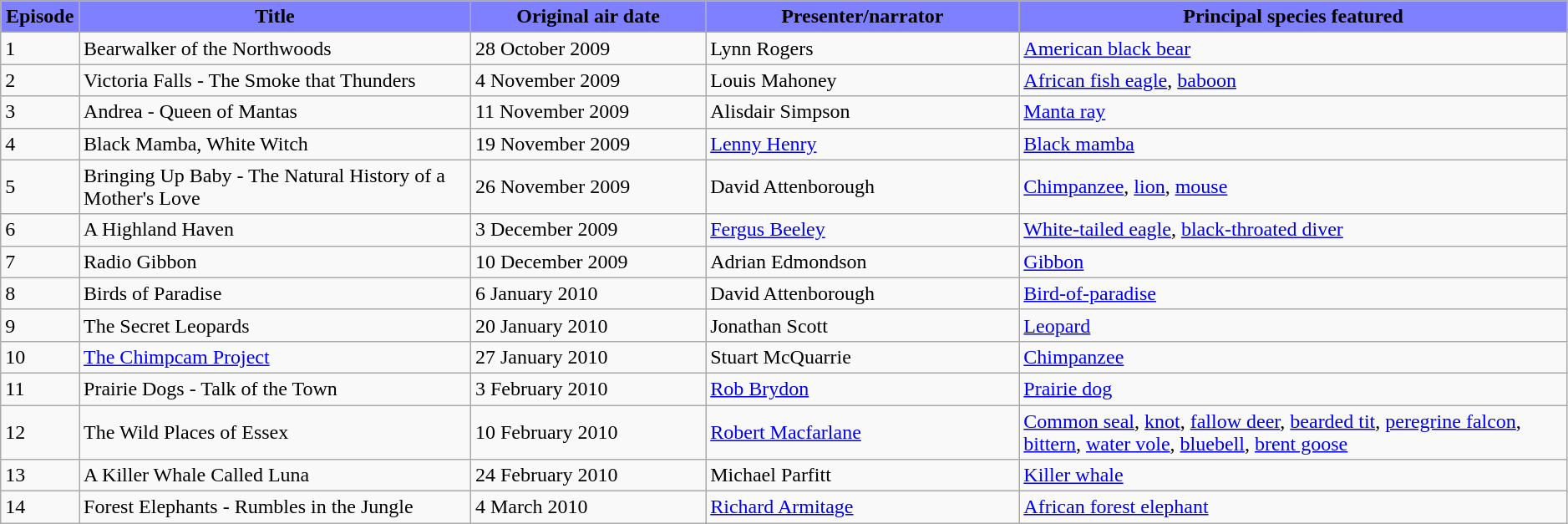<table class="wikitable plainrowheaders" width=99%>
<tr style="background:#fdd;">
<th style="background-color: #7F80FF" width="5%">Episode</th>
<th style="background-color: #7F80FF" width="25%">Title</th>
<th style="background-color: #7F80FF" width="15%">Original air date</th>
<th style="background-color: #7F80FF" width="20%">Presenter/narrator</th>
<th style="background-color: #7F80FF" width="35%">Principal species featured</th>
</tr>
<tr>
<td>1</td>
<td>Bearwalker of the Northwoods</td>
<td>28 October 2009</td>
<td>Lynn Rogers</td>
<td><a href='#'>American black bear</a></td>
</tr>
<tr>
<td>2</td>
<td>Victoria Falls - The Smoke that Thunders</td>
<td>4 November 2009</td>
<td>Louis Mahoney</td>
<td><a href='#'>African fish eagle</a>, <a href='#'>baboon</a></td>
</tr>
<tr>
<td>3</td>
<td>Andrea - Queen of Mantas</td>
<td>11 November 2009</td>
<td>Alisdair Simpson</td>
<td><a href='#'>Manta ray</a></td>
</tr>
<tr>
<td>4</td>
<td>Black Mamba, White Witch</td>
<td>19 November 2009</td>
<td><a href='#'>Lenny Henry</a></td>
<td><a href='#'>Black mamba</a></td>
</tr>
<tr>
<td>5</td>
<td>Bringing Up Baby - The Natural History of a Mother's Love</td>
<td>26 November 2009</td>
<td>David Attenborough</td>
<td><a href='#'>Chimpanzee</a>, <a href='#'>lion</a>, <a href='#'>mouse</a></td>
</tr>
<tr>
<td>6</td>
<td>A Highland Haven</td>
<td>3 December 2009</td>
<td><a href='#'>Fergus Beeley</a></td>
<td><a href='#'>White-tailed eagle</a>, <a href='#'>black-throated diver</a></td>
</tr>
<tr>
<td>7</td>
<td>Radio Gibbon</td>
<td>10 December 2009</td>
<td>Adrian Edmondson</td>
<td><a href='#'>Gibbon</a></td>
</tr>
<tr>
<td>8</td>
<td>Birds of Paradise</td>
<td>6 January 2010</td>
<td>David Attenborough</td>
<td><a href='#'>Bird-of-paradise</a></td>
</tr>
<tr>
<td>9</td>
<td>The Secret Leopards</td>
<td>20 January 2010</td>
<td>Jonathan Scott</td>
<td><a href='#'>Leopard</a></td>
</tr>
<tr>
<td>10</td>
<td><a href='#'>The Chimpcam Project</a></td>
<td>27 January 2010</td>
<td>Stuart McQuarrie</td>
<td><a href='#'>Chimpanzee</a></td>
</tr>
<tr>
<td>11</td>
<td>Prairie Dogs - Talk of the Town</td>
<td>3 February 2010</td>
<td><a href='#'>Rob Brydon</a></td>
<td><a href='#'>Prairie dog</a></td>
</tr>
<tr>
<td>12</td>
<td>The Wild Places of Essex</td>
<td>10 February 2010</td>
<td><a href='#'>Robert Macfarlane</a></td>
<td><a href='#'>Common seal</a>, <a href='#'>knot</a>, <a href='#'>fallow deer</a>, <a href='#'>bearded tit</a>, <a href='#'>peregrine falcon</a>, <a href='#'>bittern</a>, <a href='#'>water vole</a>, <a href='#'>bluebell</a>, <a href='#'>brent goose</a></td>
</tr>
<tr>
<td>13</td>
<td>A Killer Whale Called Luna</td>
<td>24 February 2010</td>
<td>Michael Parfitt</td>
<td><a href='#'>Killer whale</a></td>
</tr>
<tr>
<td>14</td>
<td>Forest Elephants - Rumbles in the Jungle</td>
<td>4 March 2010</td>
<td><a href='#'>Richard Armitage</a></td>
<td><a href='#'>African forest elephant</a></td>
</tr>
</table>
